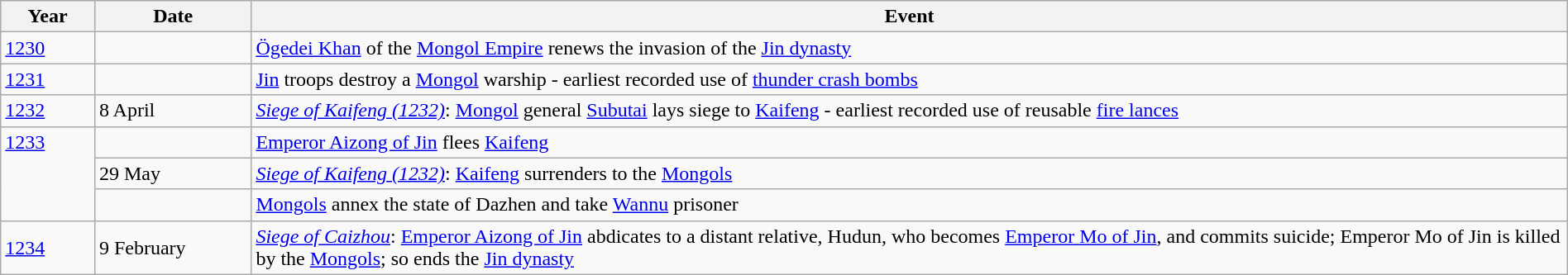<table class="wikitable" width="100%">
<tr>
<th style="width:6%">Year</th>
<th style="width:10%">Date</th>
<th>Event</th>
</tr>
<tr>
<td><a href='#'>1230</a></td>
<td></td>
<td><a href='#'>Ögedei Khan</a> of the <a href='#'>Mongol Empire</a> renews the invasion of the <a href='#'>Jin dynasty</a></td>
</tr>
<tr>
<td><a href='#'>1231</a></td>
<td></td>
<td><a href='#'>Jin</a> troops destroy a <a href='#'>Mongol</a> warship - earliest recorded use of <a href='#'>thunder crash bombs</a></td>
</tr>
<tr>
<td><a href='#'>1232</a></td>
<td>8 April</td>
<td><em><a href='#'>Siege of Kaifeng (1232)</a></em>: <a href='#'>Mongol</a> general <a href='#'>Subutai</a> lays siege to <a href='#'>Kaifeng</a> - earliest recorded use of reusable <a href='#'>fire lances</a></td>
</tr>
<tr>
<td rowspan="3" valign="top"><a href='#'>1233</a></td>
<td></td>
<td><a href='#'>Emperor Aizong of Jin</a> flees <a href='#'>Kaifeng</a></td>
</tr>
<tr>
<td>29 May</td>
<td><em><a href='#'>Siege of Kaifeng (1232)</a></em>: <a href='#'>Kaifeng</a> surrenders to the <a href='#'>Mongols</a></td>
</tr>
<tr>
<td></td>
<td><a href='#'>Mongols</a> annex the state of Dazhen and take <a href='#'>Wannu</a> prisoner</td>
</tr>
<tr>
<td><a href='#'>1234</a></td>
<td>9 February</td>
<td><em><a href='#'>Siege of Caizhou</a></em>: <a href='#'>Emperor Aizong of Jin</a> abdicates to a distant relative, Hudun, who becomes <a href='#'>Emperor Mo of Jin</a>, and commits suicide; Emperor Mo of Jin is killed by the <a href='#'>Mongols</a>; so ends the <a href='#'>Jin dynasty</a></td>
</tr>
</table>
